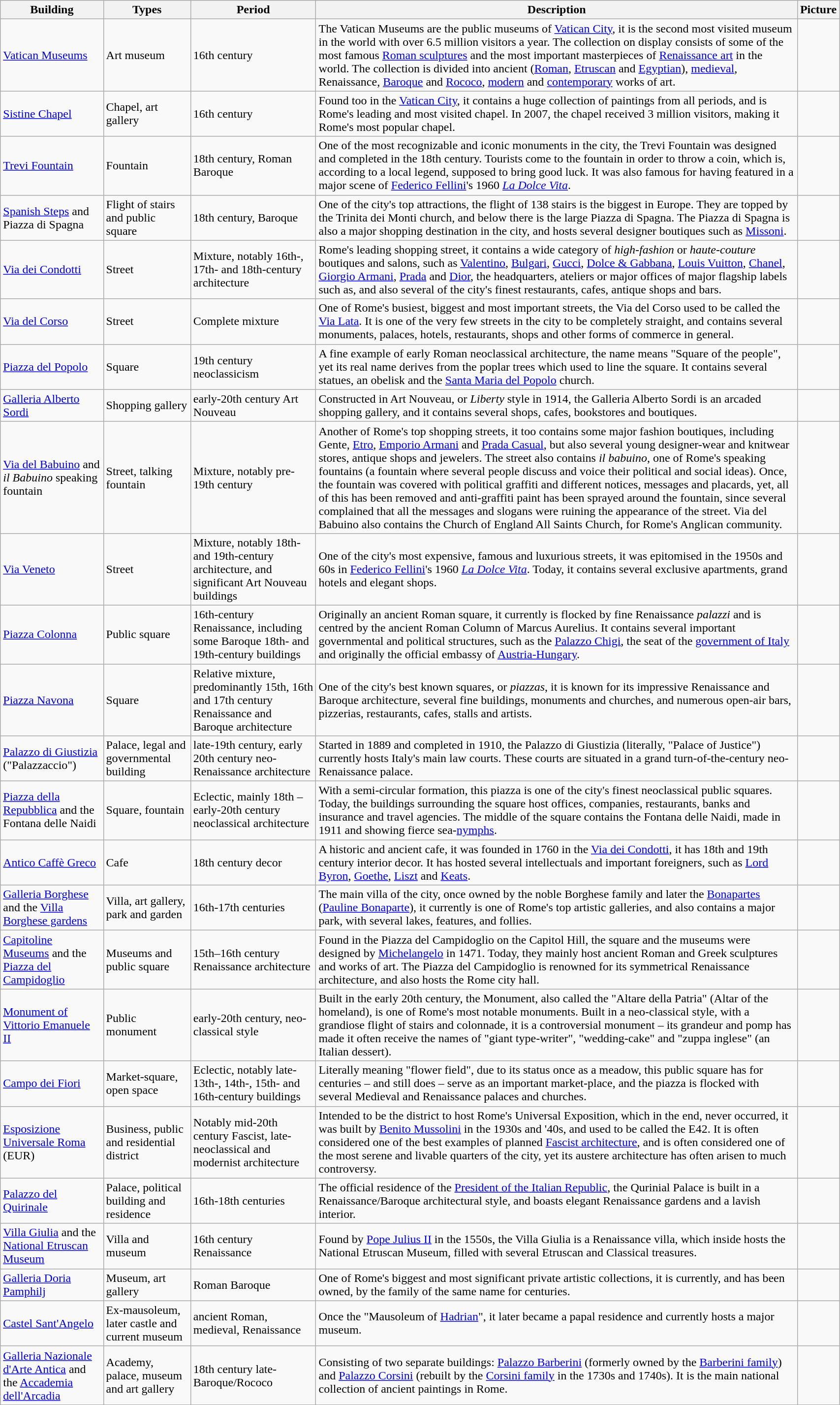<table class="wikitable" width="90%">
<tr>
<th>Building</th>
<th>Types</th>
<th>Period</th>
<th>Description</th>
<th>Picture</th>
</tr>
<tr>
<td><a href='#'>Vatican Museums</a></td>
<td>Art museum</td>
<td>16th century</td>
<td>The Vatican Museums are the public museums of <a href='#'>Vatican City</a>, it is the second most visited museum in the world with over 6.5 million visitors a year. The collection on display consists of some of the most famous <a href='#'>Roman sculptures</a> and the most important masterpieces of <a href='#'>Renaissance art</a> in the world. The collection is divided into ancient (<a href='#'>Roman</a>, <a href='#'>Etruscan</a> and <a href='#'>Egyptian</a>), <a href='#'>medieval</a>, Renaissance, <a href='#'>Baroque</a> and <a href='#'>Rococo</a>, <a href='#'>modern</a> and <a href='#'>contemporary</a> works of art.</td>
<td></td>
</tr>
<tr>
<td><a href='#'>Sistine Chapel</a></td>
<td>Chapel, art gallery</td>
<td>16th century</td>
<td>Found too in the <a href='#'>Vatican City</a>, it contains a huge collection of paintings from all periods, and is Rome's leading and most visited chapel. In 2007, the chapel received 3 million visitors, making it Rome's most popular chapel.</td>
<td></td>
</tr>
<tr>
<td><a href='#'>Trevi Fountain</a></td>
<td>Fountain</td>
<td>18th century, Roman Baroque</td>
<td>One of the most recognizable and iconic monuments in the city, the Trevi Fountain was designed and completed in the 18th century. Tourists come to the fountain in order to throw a coin, which is, according to a local legend, supposed to bring good luck. It was also famous for having featured in a major scene of <a href='#'>Federico Fellini</a>'s 1960 <em><a href='#'>La Dolce Vita</a></em>.</td>
<td></td>
</tr>
<tr>
<td><a href='#'>Spanish Steps</a> and Piazza di Spagna</td>
<td>Flight of stairs and public square</td>
<td>18th century, Baroque</td>
<td>One of the city's top attractions, the flight of 138 stairs is the biggest in Europe. They are topped by the Trinita dei Monti church, and below there is the large Piazza di Spagna. The Piazza di Spagna is also a major shopping destination in the city, and hosts several designer boutiques such as <a href='#'>Missoni</a>.</td>
<td></td>
</tr>
<tr>
<td><a href='#'>Via dei Condotti</a></td>
<td>Street</td>
<td>Mixture, notably 16th-, 17th- and 18th-century architecture</td>
<td>Rome's leading shopping street, it contains a wide category of <em>high-fashion</em> or <em>haute-couture</em> boutiques and salons, such as <a href='#'>Valentino</a>, <a href='#'>Bulgari</a>, <a href='#'>Gucci</a>, <a href='#'>Dolce & Gabbana</a>, <a href='#'>Louis Vuitton</a>, <a href='#'>Chanel</a>, <a href='#'>Giorgio Armani</a>, <a href='#'>Prada</a> and <a href='#'>Dior</a>, the headquarters, ateliers or major offices of major flagship labels such as, and also several of the city's finest restaurants, cafes, antique shops and bars.</td>
<td></td>
</tr>
<tr>
<td><a href='#'>Via del Corso</a></td>
<td>Street</td>
<td>Complete mixture</td>
<td>One of Rome's busiest, biggest and most important streets, the Via del Corso used to be called the <a href='#'>Via Lata</a>. It is one of the very few streets in the city to be completely straight, and contains several monuments, palaces, hotels, restaurants, shops and other forms of commerce in general.</td>
<td></td>
</tr>
<tr>
<td><a href='#'>Piazza del Popolo</a></td>
<td>Square</td>
<td>19th century neoclassicism</td>
<td>A fine example of early Roman neoclassical architecture, the name means "Square of the people", yet its real name derives from the poplar trees which used to line the square. It contains several statues, an obelisk and the <a href='#'>Santa Maria del Popolo</a> church.</td>
<td></td>
</tr>
<tr>
<td><a href='#'>Galleria Alberto Sordi</a></td>
<td>Shopping gallery</td>
<td>early-20th century Art Nouveau</td>
<td>Constructed in Art Nouveau, or <em>Liberty</em> style in 1914, the Galleria Alberto Sordi is an arcaded shopping gallery, and it contains several shops, cafes, bookstores and boutiques.</td>
<td></td>
</tr>
<tr>
<td><a href='#'>Via del Babuino</a> and <em>il Babuino</em> speaking fountain</td>
<td>Street, talking fountain</td>
<td>Mixture, notably pre-19th century</td>
<td>Another of Rome's top shopping streets, it too contains some major fashion boutiques, including Gente, <a href='#'>Etro</a>, <a href='#'>Emporio Armani</a> and <a href='#'>Prada Casual</a>, but also several young designer-wear and knitwear stores, antique shops and jewelers. The street also contains <em>il babuino</em>, one of Rome's speaking fountains (a fountain where several people discuss and voice their political and social ideas). Once, the fountain was covered with political graffiti and different notices, messages and placards, yet, all of this has been removed and anti-graffiti paint has been sprayed around the fountain, since several complained that all the messages and slogans were ruining the appearance of the street. Via del Babuino also contains the Church of England All Saints Church, for Rome's Anglican community.</td>
<td></td>
</tr>
<tr>
<td><a href='#'>Via Veneto</a></td>
<td>Street</td>
<td>Mixture, notably 18th- and 19th-century architecture, and significant Art Nouveau buildings</td>
<td>One of the city's most expensive, famous and luxurious streets, it was epitomised in the 1950s and 60s in <a href='#'>Federico Fellini</a>'s 1960 <em><a href='#'>La Dolce Vita</a></em>. Today, it contains several exclusive apartments, grand hotels and elegant shops.</td>
<td></td>
</tr>
<tr>
<td><a href='#'>Piazza Colonna</a></td>
<td>Public square</td>
<td>16th-century Renaissance, including some Baroque 18th- and 19th-century buildings</td>
<td>Originally an ancient Roman square, it currently is flocked by fine Renaissance <em>palazzi</em> and is centred by the ancient Roman Column of Marcus Aurelius. It contains several important governmental and political structures, such as the <a href='#'>Palazzo Chigi</a>, the seat of the <a href='#'>government of Italy</a> and originally the official embassy of <a href='#'>Austria-Hungary</a>.</td>
<td></td>
</tr>
<tr>
<td><a href='#'>Piazza Navona</a></td>
<td>Square</td>
<td>Relative mixture, predominantly 15th, 16th and 17th century Renaissance and Baroque architecture</td>
<td>One of the city's best known squares, or <em>piazzas</em>, it is known for its impressive Renaissance and Baroque architecture, several fine buildings, monuments and churches, and numerous open-air bars, pizzerias, restaurants, cafes, stalls and artists.</td>
<td></td>
</tr>
<tr>
<td><a href='#'>Palazzo di Giustizia</a> ("Palazzaccio")</td>
<td>Palace, legal and governmental building</td>
<td>late-19th century, early 20th century neo-Renaissance architecture</td>
<td>Started in 1889 and completed in 1910, the Palazzo di Giustizia (literally, "Palace of Justice") currently hosts Italy's main law courts. These courts are situated in a grand turn-of-the-century neo-Renaissance palace.</td>
<td></td>
</tr>
<tr>
<td><a href='#'>Piazza della Repubblica</a> and the Fontana delle Naidi</td>
<td>Square, fountain</td>
<td>Eclectic, mainly 18th – early-20th century neoclassical architecture</td>
<td>With a semi-circular formation, this piazza is one of the city's finest neoclassical public squares. Today, the buildings surrounding the square host offices, companies, restaurants, banks and insurance and travel agencies. The middle of the square contains the Fontana delle Naidi, made in 1911 and showing fierce sea-<a href='#'>nymphs</a>.</td>
<td></td>
</tr>
<tr>
<td><a href='#'>Antico Caffè Greco</a></td>
<td>Cafe</td>
<td>18th century decor</td>
<td>A historic and ancient cafe, it was founded in 1760 in the <a href='#'>Via dei Condotti</a>, it has 18th and 19th century interior decor. It has hosted several intellectuals and important foreigners, such as <a href='#'>Lord Byron</a>, <a href='#'>Goethe</a>, <a href='#'>Liszt</a> and <a href='#'>Keats</a>.</td>
<td></td>
</tr>
<tr>
<td><a href='#'>Galleria Borghese</a> and the <a href='#'>Villa Borghese gardens</a></td>
<td>Villa, art gallery, park and garden</td>
<td>16th-17th centuries</td>
<td>The main villa of the city, once owned by the noble Borghese family and later the <a href='#'>Bonapartes</a> (<a href='#'>Pauline Bonaparte</a>), it currently is one of Rome's top artistic galleries, and also contains a major park, with several lakes, features, and follies.</td>
<td></td>
</tr>
<tr>
<td><a href='#'>Capitoline Museums</a> and the <a href='#'>Piazza del Campidoglio</a></td>
<td>Museums and public square</td>
<td>15th–16th century Renaissance architecture</td>
<td>Found in the Piazza del Campidoglio on the Capitol Hill, the square and the museums were designed by <a href='#'>Michelangelo</a> in 1471. Today, they mainly host ancient Roman and Greek sculptures and works of art. The Piazza del Campidoglio is renowned for its symmetrical Renaissance architecture, and also hosts the Rome city hall.</td>
<td></td>
</tr>
<tr>
<td><a href='#'>Monument of Vittorio Emanuele II</a></td>
<td>Public monument</td>
<td>early-20th century, neo-classical style</td>
<td>Built in the early 20th century, the Monument, also called the "Altare della Patria" (Altar of the homeland), is one of Rome's most notable monuments. Built in a neo-classical style, with a grandiose flight of stairs and colonnade, it is a controversial monument – its grandeur and pomp has made it often receive the names of "giant type-writer", "wedding-cake" and "zuppa inglese" (an Italian dessert).</td>
<td></td>
</tr>
<tr>
<td><a href='#'>Campo dei Fiori</a></td>
<td>Market-square, open space</td>
<td>Eclectic, notably late-13th-, 14th-, 15th- and 16th-century buildings</td>
<td>Literally meaning "flower field", due to its status once as a meadow, this public square has for centuries – and still does – serve as an important market-place, and the piazza is flocked with several Medieval and Renaissance palaces and churches.</td>
<td></td>
</tr>
<tr>
<td><a href='#'>Esposizione Universale Roma</a> (EUR)</td>
<td>Business, public and residential district</td>
<td>Notably mid-20th century Fascist, late-neoclassical and modernist architecture</td>
<td>Intended to be the district to host Rome's Universal Exposition, which in the end, never occurred, it was built by <a href='#'>Benito Mussolini</a> in the 1930s and '40s, and used to be called the E42. It is often considered one of the best examples of planned <a href='#'>Fascist architecture</a>, and is often considered one of the most serene and livable quarters of the city, yet its austere architecture has often arisen to much controversy.</td>
<td></td>
</tr>
<tr>
<td><a href='#'>Palazzo del Quirinale</a></td>
<td>Palace, political building and residence</td>
<td>16th-18th centuries</td>
<td>The official residence of the <a href='#'>President of the Italian Republic</a>, the Qurinial Palace is built in a Renaissance/Baroque architectural style, and boasts elegant Renaissance gardens and a lavish interior.</td>
<td></td>
</tr>
<tr>
<td><a href='#'>Villa Giulia</a> and the <a href='#'>National Etruscan Museum</a></td>
<td>Villa and museum</td>
<td>16th century Renaissance</td>
<td>Found by <a href='#'>Pope Julius II</a> in the 1550s, the Villa Giulia is a Renaissance villa, which inside hosts the National Etruscan Museum, filled with several Etruscan and Classical treasures.</td>
<td></td>
</tr>
<tr>
<td><a href='#'>Galleria Doria Pamphilj</a></td>
<td>Museum, art gallery</td>
<td>Roman Baroque</td>
<td>One of Rome's biggest and most significant private artistic collections, it is currently, and has been owned, by the family of the same name for centuries.</td>
<td></td>
</tr>
<tr>
<td><a href='#'>Castel Sant'Angelo</a></td>
<td>Ex-mausoleum, later castle and current museum</td>
<td>ancient Roman, medieval, Renaissance</td>
<td>Once the "Mausoleum of <a href='#'>Hadrian</a>", it later became a papal residence and currently hosts a major museum.</td>
<td></td>
</tr>
<tr>
<td><a href='#'>Galleria Nazionale d'Arte Antica</a> and the <a href='#'>Accademia dell'Arcadia</a></td>
<td>Academy, palace, museum and art gallery</td>
<td>18th century late-Baroque/Rococo</td>
<td>Consisting of two separate buildings: <a href='#'>Palazzo Barberini</a> (formerly owned by the <a href='#'>Barberini family</a>) and <a href='#'>Palazzo Corsini</a> (rebuilt by the <a href='#'>Corsini family</a> in the 1730s and 1740s). It is the main national collection of ancient paintings in Rome.</td>
<td></td>
</tr>
<tr>
</tr>
</table>
